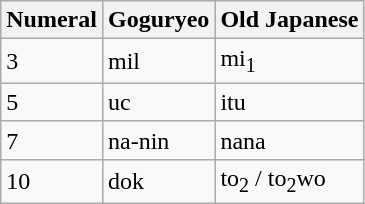<table class="wikitable">
<tr>
<th>Numeral</th>
<th>Goguryeo</th>
<th>Old Japanese</th>
</tr>
<tr>
<td>3</td>
<td>mil</td>
<td>mi<sub>1</sub></td>
</tr>
<tr>
<td>5</td>
<td>uc</td>
<td>itu</td>
</tr>
<tr>
<td>7</td>
<td>na-nin</td>
<td>nana</td>
</tr>
<tr>
<td>10</td>
<td>dok</td>
<td>to<sub>2</sub> / to<sub>2</sub>wo</td>
</tr>
</table>
